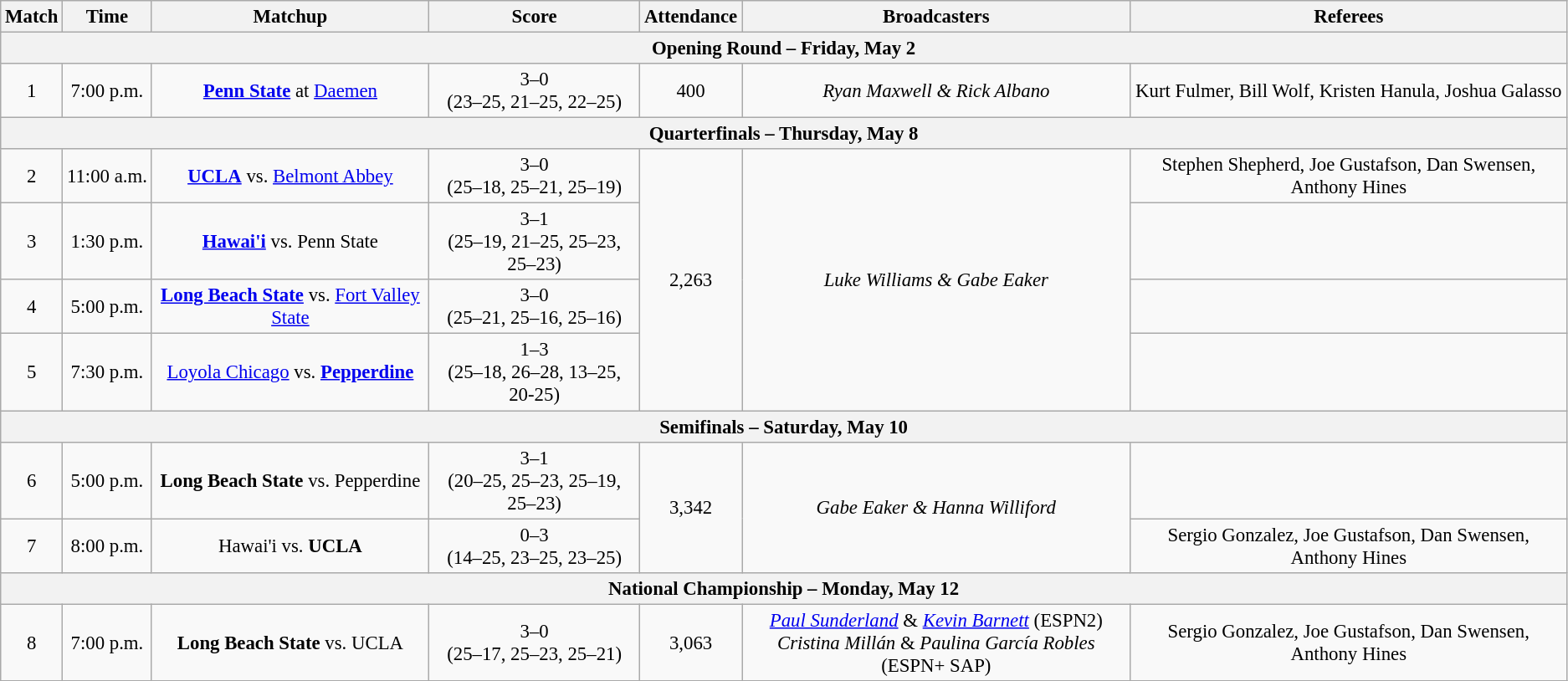<table class="wikitable" style="font-size: 95%;text-align:center">
<tr>
<th>Match</th>
<th>Time</th>
<th>Matchup</th>
<th>Score</th>
<th>Attendance</th>
<th>Broadcasters</th>
<th>Referees</th>
</tr>
<tr>
<th colspan=7>Opening Round – Friday, May 2</th>
</tr>
<tr>
<td>1</td>
<td>7:00 p.m.</td>
<td><a href='#'><strong>Penn State</strong></a> at <a href='#'>Daemen</a></td>
<td>3–0<br>(23–25, 21–25, 22–25)</td>
<td>400</td>
<td><em>Ryan Maxwell & Rick Albano</em></td>
<td>Kurt Fulmer, Bill Wolf, Kristen Hanula, Joshua Galasso</td>
</tr>
<tr>
<th colspan=7>Quarterfinals – Thursday, May 8</th>
</tr>
<tr>
<td>2</td>
<td>11:00 a.m.</td>
<td><a href='#'><strong>UCLA</strong></a> vs. <a href='#'>Belmont Abbey</a></td>
<td>3–0<br>(25–18, 25–21, 25–19)</td>
<td rowspan=4>2,263</td>
<td rowspan=4><em>Luke Williams & Gabe Eaker</em></td>
<td>Stephen Shepherd, Joe Gustafson, Dan Swensen, Anthony Hines</td>
</tr>
<tr>
<td>3</td>
<td>1:30 p.m.</td>
<td><a href='#'><strong>Hawai'i</strong></a> vs. Penn State</td>
<td>3–1<br>(25–19, 21–25, 25–23, 25–23)</td>
<td></td>
</tr>
<tr>
<td>4</td>
<td>5:00 p.m.</td>
<td><a href='#'><strong>Long Beach State</strong></a> vs. <a href='#'>Fort Valley State</a></td>
<td>3–0<br>(25–21, 25–16, 25–16)</td>
<td></td>
</tr>
<tr>
<td>5</td>
<td>7:30 p.m.</td>
<td><a href='#'>Loyola Chicago</a> vs. <a href='#'><strong>Pepperdine</strong></a></td>
<td>1–3<br>(25–18, 26–28, 13–25, 20-25)</td>
<td></td>
</tr>
<tr>
<th colspan=7>Semifinals – Saturday, May 10</th>
</tr>
<tr>
<td>6</td>
<td>5:00 p.m.</td>
<td><strong>Long Beach State</strong> vs. Pepperdine</td>
<td>3–1<br>(20–25, 25–23, 25–19, 25–23)</td>
<td rowspan=2>3,342</td>
<td rowspan=2><em>Gabe Eaker & Hanna Williford</em></td>
<td></td>
</tr>
<tr>
<td>7</td>
<td>8:00 p.m.</td>
<td>Hawai'i vs. <strong>UCLA</strong></td>
<td>0–3<br>(14–25, 23–25, 23–25)</td>
<td>Sergio Gonzalez, Joe Gustafson, Dan Swensen, Anthony Hines</td>
</tr>
<tr>
<th colspan=7>National Championship – Monday, May 12</th>
</tr>
<tr>
<td>8</td>
<td>7:00 p.m.</td>
<td><strong>Long Beach State</strong> vs. UCLA</td>
<td>3–0 <br> (25–17, 25–23, 25–21)</td>
<td>3,063</td>
<td><em><a href='#'>Paul Sunderland</a></em> & <em><a href='#'>Kevin Barnett</a></em> (ESPN2) <br> <em>Cristina Millán</em> & <em>Paulina García Robles</em> (ESPN+ SAP)</td>
<td>Sergio Gonzalez, Joe Gustafson, Dan Swensen, Anthony Hines</td>
</tr>
<tr>
</tr>
</table>
